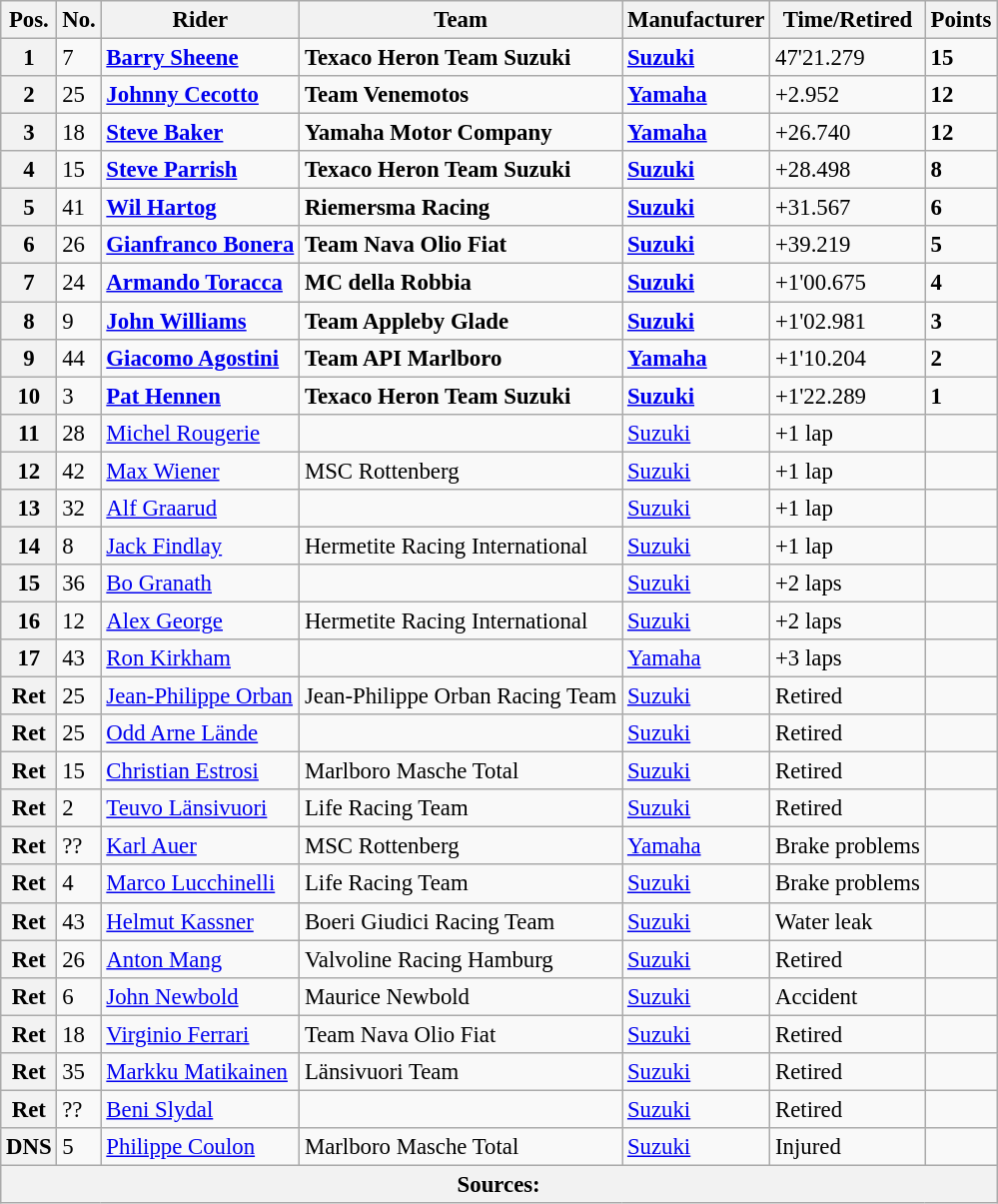<table class="wikitable" style="font-size: 95%;">
<tr>
<th>Pos.</th>
<th>No.</th>
<th>Rider</th>
<th>Team</th>
<th>Manufacturer</th>
<th>Time/Retired</th>
<th>Points</th>
</tr>
<tr>
<th>1</th>
<td>7</td>
<td> <strong><a href='#'>Barry Sheene</a></strong></td>
<td><strong>Texaco Heron Team Suzuki</strong></td>
<td><strong><a href='#'>Suzuki</a></strong></td>
<td>47'21.279</td>
<td><strong>15</strong></td>
</tr>
<tr>
<th>2</th>
<td>25</td>
<td> <strong><a href='#'>Johnny Cecotto</a></strong></td>
<td><strong>Team Venemotos</strong></td>
<td><strong><a href='#'>Yamaha</a></strong></td>
<td>+2.952</td>
<td><strong>12</strong></td>
</tr>
<tr>
<th>3</th>
<td>18</td>
<td> <strong><a href='#'>Steve Baker</a></strong></td>
<td><strong>Yamaha Motor Company</strong></td>
<td><strong><a href='#'>Yamaha</a></strong></td>
<td>+26.740</td>
<td><strong>12</strong></td>
</tr>
<tr>
<th>4</th>
<td>15</td>
<td> <strong><a href='#'>Steve Parrish</a></strong></td>
<td><strong>Texaco Heron Team Suzuki</strong></td>
<td><strong><a href='#'>Suzuki</a></strong></td>
<td>+28.498</td>
<td><strong>8</strong></td>
</tr>
<tr>
<th>5</th>
<td>41</td>
<td> <strong><a href='#'>Wil Hartog</a></strong></td>
<td><strong>Riemersma Racing</strong></td>
<td><strong><a href='#'>Suzuki</a></strong></td>
<td>+31.567</td>
<td><strong>6</strong></td>
</tr>
<tr>
<th>6</th>
<td>26</td>
<td> <strong><a href='#'>Gianfranco Bonera</a></strong></td>
<td><strong>Team Nava Olio Fiat</strong></td>
<td><strong><a href='#'>Suzuki</a></strong></td>
<td>+39.219</td>
<td><strong>5</strong></td>
</tr>
<tr>
<th>7</th>
<td>24</td>
<td> <strong><a href='#'>Armando Toracca</a></strong></td>
<td><strong>MC della Robbia</strong></td>
<td><strong><a href='#'>Suzuki</a></strong></td>
<td>+1'00.675</td>
<td><strong>4</strong></td>
</tr>
<tr>
<th>8</th>
<td>9</td>
<td> <strong><a href='#'>John Williams</a></strong></td>
<td><strong>Team Appleby Glade</strong></td>
<td><strong><a href='#'>Suzuki</a></strong></td>
<td>+1'02.981</td>
<td><strong>3</strong></td>
</tr>
<tr>
<th>9</th>
<td>44</td>
<td> <strong><a href='#'>Giacomo Agostini</a></strong></td>
<td><strong>Team API Marlboro</strong></td>
<td><strong><a href='#'>Yamaha</a></strong></td>
<td>+1'10.204</td>
<td><strong>2</strong></td>
</tr>
<tr>
<th>10</th>
<td>3</td>
<td> <strong><a href='#'>Pat Hennen</a></strong></td>
<td><strong>Texaco Heron Team Suzuki</strong></td>
<td><strong><a href='#'>Suzuki</a></strong></td>
<td>+1'22.289</td>
<td><strong>1</strong></td>
</tr>
<tr>
<th>11</th>
<td>28</td>
<td> <a href='#'>Michel Rougerie</a></td>
<td></td>
<td><a href='#'>Suzuki</a></td>
<td>+1 lap</td>
<td></td>
</tr>
<tr>
<th>12</th>
<td>42</td>
<td> <a href='#'>Max Wiener</a></td>
<td>MSC Rottenberg</td>
<td><a href='#'>Suzuki</a></td>
<td>+1 lap</td>
<td></td>
</tr>
<tr>
<th>13</th>
<td>32</td>
<td> <a href='#'>Alf Graarud</a></td>
<td></td>
<td><a href='#'>Suzuki</a></td>
<td>+1 lap</td>
<td></td>
</tr>
<tr>
<th>14</th>
<td>8</td>
<td> <a href='#'>Jack Findlay</a></td>
<td>Hermetite Racing International</td>
<td><a href='#'>Suzuki</a></td>
<td>+1 lap</td>
<td></td>
</tr>
<tr>
<th>15</th>
<td>36</td>
<td> <a href='#'>Bo Granath</a></td>
<td></td>
<td><a href='#'>Suzuki</a></td>
<td>+2 laps</td>
<td></td>
</tr>
<tr>
<th>16</th>
<td>12</td>
<td> <a href='#'>Alex George</a></td>
<td>Hermetite Racing International</td>
<td><a href='#'>Suzuki</a></td>
<td>+2 laps</td>
<td></td>
</tr>
<tr>
<th>17</th>
<td>43</td>
<td> <a href='#'>Ron Kirkham</a></td>
<td></td>
<td><a href='#'>Yamaha</a></td>
<td>+3 laps</td>
<td></td>
</tr>
<tr>
<th>Ret</th>
<td>25</td>
<td> <a href='#'>Jean-Philippe Orban</a></td>
<td>Jean-Philippe Orban Racing Team</td>
<td><a href='#'>Suzuki</a></td>
<td>Retired</td>
<td></td>
</tr>
<tr>
<th>Ret</th>
<td>25</td>
<td> <a href='#'>Odd Arne Lände</a></td>
<td></td>
<td><a href='#'>Suzuki</a></td>
<td>Retired</td>
<td></td>
</tr>
<tr>
<th>Ret</th>
<td>15</td>
<td> <a href='#'>Christian Estrosi</a></td>
<td>Marlboro Masche Total</td>
<td><a href='#'>Suzuki</a></td>
<td>Retired</td>
<td></td>
</tr>
<tr>
<th>Ret</th>
<td>2</td>
<td> <a href='#'>Teuvo Länsivuori</a></td>
<td>Life Racing Team</td>
<td><a href='#'>Suzuki</a></td>
<td>Retired</td>
<td></td>
</tr>
<tr>
<th>Ret</th>
<td>??</td>
<td> <a href='#'>Karl Auer</a></td>
<td>MSC Rottenberg</td>
<td><a href='#'>Yamaha</a></td>
<td>Brake problems</td>
<td></td>
</tr>
<tr>
<th>Ret</th>
<td>4</td>
<td> <a href='#'>Marco Lucchinelli</a></td>
<td>Life Racing Team</td>
<td><a href='#'>Suzuki</a></td>
<td>Brake problems</td>
<td></td>
</tr>
<tr>
<th>Ret</th>
<td>43</td>
<td> <a href='#'>Helmut Kassner</a></td>
<td>Boeri Giudici Racing Team</td>
<td><a href='#'>Suzuki</a></td>
<td>Water leak</td>
<td></td>
</tr>
<tr>
<th>Ret</th>
<td>26</td>
<td> <a href='#'>Anton Mang</a></td>
<td>Valvoline Racing Hamburg</td>
<td><a href='#'>Suzuki</a></td>
<td>Retired</td>
<td></td>
</tr>
<tr>
<th>Ret</th>
<td>6</td>
<td> <a href='#'>John Newbold</a></td>
<td>Maurice Newbold</td>
<td><a href='#'>Suzuki</a></td>
<td>Accident</td>
<td></td>
</tr>
<tr>
<th>Ret</th>
<td>18</td>
<td> <a href='#'>Virginio Ferrari</a></td>
<td>Team Nava Olio Fiat</td>
<td><a href='#'>Suzuki</a></td>
<td>Retired</td>
<td></td>
</tr>
<tr>
<th>Ret</th>
<td>35</td>
<td> <a href='#'>Markku Matikainen</a></td>
<td>Länsivuori Team</td>
<td><a href='#'>Suzuki</a></td>
<td>Retired</td>
<td></td>
</tr>
<tr>
<th>Ret</th>
<td>??</td>
<td> <a href='#'>Beni Slydal</a></td>
<td></td>
<td><a href='#'>Suzuki</a></td>
<td>Retired</td>
<td></td>
</tr>
<tr>
<th>DNS</th>
<td>5</td>
<td> <a href='#'>Philippe Coulon</a></td>
<td>Marlboro Masche Total</td>
<td><a href='#'>Suzuki</a></td>
<td>Injured</td>
<td></td>
</tr>
<tr>
<th colspan=9>Sources:</th>
</tr>
</table>
